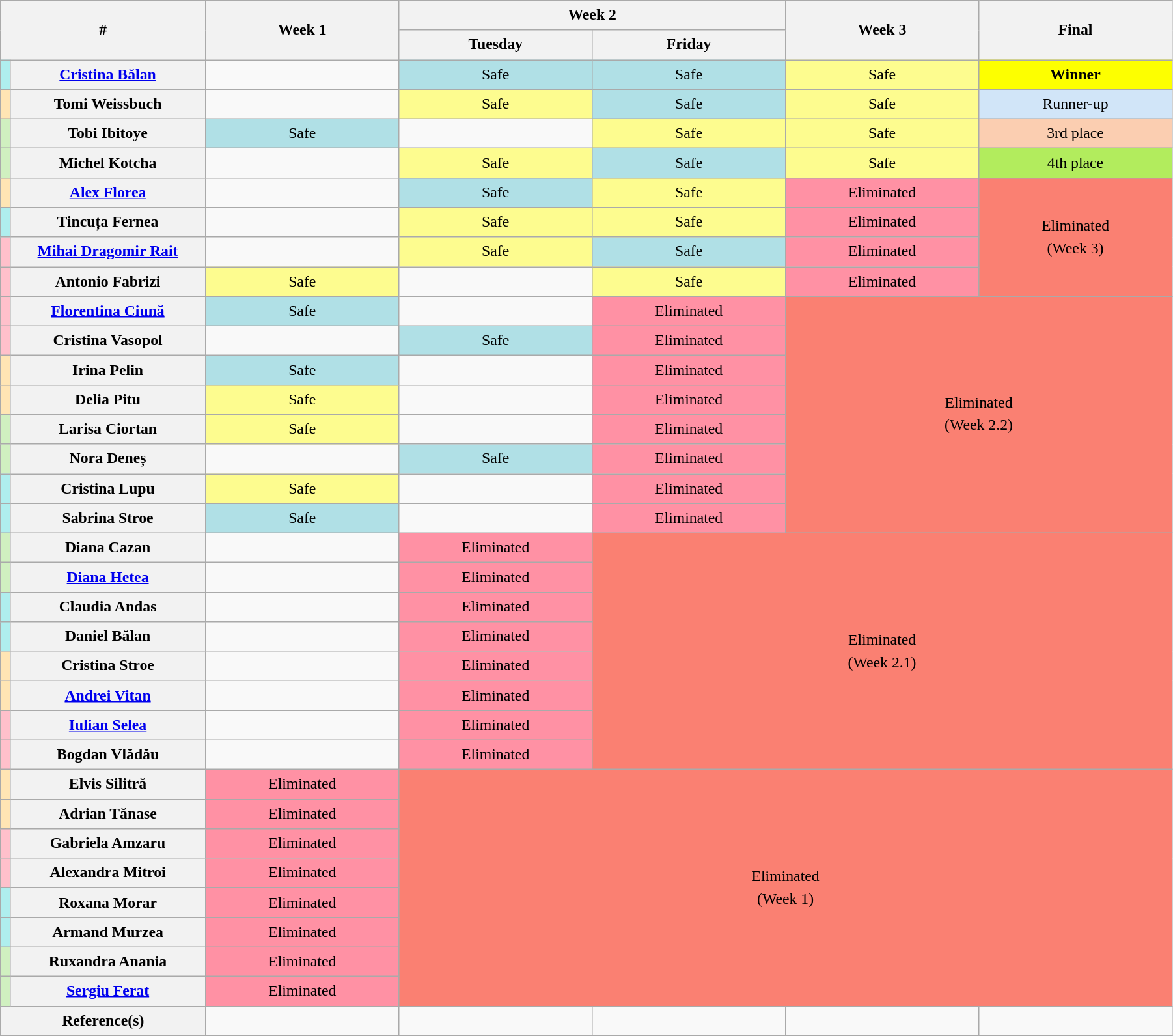<table class="wikitable" style="font-size:99%;text-align:center;line-height:1.45;width:95%">
<tr>
<th colspan="2" rowspan="2">#</th>
<th rowspan="2" style="width:16.5%;">Week 1</th>
<th colspan="2">Week 2</th>
<th rowspan="2" style="width:16.5%;">Week 3</th>
<th rowspan="2" style="width:16.5%;">Final</th>
</tr>
<tr>
<th style="width:16.5%;">Tuesday</th>
<th style="width:16.5%;">Friday</th>
</tr>
<tr>
<td bgcolor="#afeeee"></td>
<th><a href='#'>Cristina Bălan</a></th>
<td></td>
<td bgcolor="#b0e0e6">Safe</td>
<td bgcolor="#b0e0e6">Safe</td>
<td bgcolor="#fdfc8f">Safe</td>
<td bgcolor="#fdff00"><strong>Winner</strong></td>
</tr>
<tr>
<td bgcolor="#ffe5b4"></td>
<th>Tomi Weissbuch</th>
<td></td>
<td bgcolor="#fdfc8f">Safe</td>
<td bgcolor="#b0e0e6">Safe</td>
<td bgcolor="#fdfc8f">Safe</td>
<td bgcolor="#d1e5f8">Runner-up</td>
</tr>
<tr>
<td bgcolor="#d0f0c0"></td>
<th>Tobi Ibitoye</th>
<td bgcolor="#b0e0e6">Safe</td>
<td></td>
<td bgcolor="#fdfc8f">Safe</td>
<td bgcolor="#fdfc8f">Safe</td>
<td bgcolor="#fbceb1">3rd place</td>
</tr>
<tr>
<td bgcolor="#d0f0c0"></td>
<th>Michel Kotcha</th>
<td></td>
<td bgcolor="#fdfc8f">Safe</td>
<td bgcolor="#b0e0e6">Safe</td>
<td bgcolor="#fdfc8f">Safe</td>
<td bgcolor="#b2ec5d">4th place</td>
</tr>
<tr>
<td bgcolor="#ffe5b4"></td>
<th><a href='#'>Alex Florea</a></th>
<td></td>
<td bgcolor="#b0e0e6">Safe</td>
<td bgcolor="#fdfc8f">Safe</td>
<td bgcolor="#ff91a4">Eliminated</td>
<td bgcolor="#fa8072" rowspan="4">Eliminated<br>(Week 3)</td>
</tr>
<tr>
<td bgcolor="#afeeee"></td>
<th>Tincuța Fernea</th>
<td></td>
<td bgcolor="#fdfc8f">Safe</td>
<td bgcolor="#fdfc8f">Safe</td>
<td bgcolor="#ff91a4">Eliminated</td>
</tr>
<tr>
<td bgcolor="#FFC0CB"></td>
<th><a href='#'>Mihai Dragomir Rait</a></th>
<td></td>
<td bgcolor="#fdfc8f">Safe</td>
<td bgcolor="#b0e0e6">Safe</td>
<td bgcolor="#ff91a4">Eliminated</td>
</tr>
<tr>
<td bgcolor="#FFC0CB"></td>
<th>Antonio Fabrizi</th>
<td bgcolor="#fdfc8f">Safe</td>
<td></td>
<td bgcolor="#fdfc8f">Safe</td>
<td bgcolor="#ff91a4">Eliminated</td>
</tr>
<tr>
<td bgcolor="#FFC0CB"></td>
<th><a href='#'>Florentina Ciună</a></th>
<td bgcolor="#b0e0e6">Safe</td>
<td></td>
<td bgcolor="#ff91a4">Eliminated</td>
<td bgcolor="#fa8072" rowspan="8" colspan="2">Eliminated<br>(Week 2.2)</td>
</tr>
<tr>
<td bgcolor="#FFC0CB"></td>
<th>Cristina Vasopol</th>
<td></td>
<td bgcolor="#b0e0e6">Safe</td>
<td bgcolor="#ff91a4">Eliminated</td>
</tr>
<tr>
<td bgcolor="#ffe5b4"></td>
<th>Irina Pelin</th>
<td bgcolor="#b0e0e6">Safe</td>
<td></td>
<td bgcolor="#ff91a4">Eliminated</td>
</tr>
<tr>
<td bgcolor="#ffe5b4"></td>
<th>Delia Pitu</th>
<td bgcolor="#fdfc8f">Safe</td>
<td></td>
<td bgcolor="#ff91a4">Eliminated</td>
</tr>
<tr>
<td bgcolor="#d0f0c0"></td>
<th>Larisa Ciortan</th>
<td bgcolor="#fdfc8f">Safe</td>
<td></td>
<td bgcolor="#ff91a4">Eliminated</td>
</tr>
<tr>
<td bgcolor="#d0f0c0"></td>
<th>Nora Deneș</th>
<td></td>
<td bgcolor="#b0e0e6">Safe</td>
<td bgcolor="#ff91a4">Eliminated</td>
</tr>
<tr>
<td bgcolor="#afeeee"></td>
<th>Cristina Lupu</th>
<td bgcolor="#fdfc8f">Safe</td>
<td></td>
<td bgcolor="#ff91a4">Eliminated</td>
</tr>
<tr>
<td bgcolor="#afeeee"></td>
<th>Sabrina Stroe</th>
<td bgcolor="#b0e0e6">Safe</td>
<td></td>
<td bgcolor="#ff91a4">Eliminated</td>
</tr>
<tr>
<td bgcolor="#d0f0c0"></td>
<th>Diana Cazan</th>
<td></td>
<td bgcolor="#ff91a4">Eliminated</td>
<td bgcolor="#fa8072" rowspan="8" colspan="3">Eliminated <br>(Week 2.1)</td>
</tr>
<tr>
<td bgcolor="#d0f0c0"></td>
<th><a href='#'>Diana Hetea</a></th>
<td></td>
<td bgcolor="#ff91a4">Eliminated</td>
</tr>
<tr>
<td bgcolor="#afeeee"></td>
<th>Claudia Andas</th>
<td></td>
<td bgcolor="#ff91a4">Eliminated</td>
</tr>
<tr>
<td bgcolor="#afeeee"></td>
<th>Daniel Bălan</th>
<td></td>
<td bgcolor="#ff91a4">Eliminated</td>
</tr>
<tr>
<td bgcolor="#ffe5b4"></td>
<th>Cristina Stroe</th>
<td></td>
<td bgcolor="#ff91a4">Eliminated</td>
</tr>
<tr>
<td bgcolor="#ffe5b4"></td>
<th><a href='#'>Andrei Vitan</a></th>
<td></td>
<td bgcolor="#ff91a4">Eliminated</td>
</tr>
<tr>
<td bgcolor="#FFC0CB"></td>
<th><a href='#'>Iulian Selea</a></th>
<td></td>
<td bgcolor="#ff91a4">Eliminated</td>
</tr>
<tr>
<td bgcolor="#FFC0CB"></td>
<th>Bogdan Vlădău</th>
<td></td>
<td bgcolor="#ff91a4">Eliminated</td>
</tr>
<tr>
<td bgcolor="#ffe5b4"></td>
<th>Elvis Silitră</th>
<td bgcolor="#ff91a4">Eliminated</td>
<td bgcolor="#fa8072" rowspan="8" colspan="4">Eliminated<br>(Week 1)</td>
</tr>
<tr>
<td bgcolor="#ffe5b4"></td>
<th>Adrian Tănase</th>
<td bgcolor="#ff91a4">Eliminated</td>
</tr>
<tr>
<td bgcolor="#FFC0CB"></td>
<th>Gabriela Amzaru</th>
<td bgcolor="#ff91a4">Eliminated</td>
</tr>
<tr>
<td bgcolor="#FFC0CB"></td>
<th>Alexandra Mitroi</th>
<td bgcolor="#ff91a4">Eliminated</td>
</tr>
<tr>
<td bgcolor="#afeeee"></td>
<th>Roxana Morar</th>
<td bgcolor="#ff91a4">Eliminated</td>
</tr>
<tr>
<td bgcolor="#afeeee"></td>
<th>Armand Murzea</th>
<td bgcolor="#ff91a4">Eliminated</td>
</tr>
<tr>
<td bgcolor="#d0f0c0"></td>
<th>Ruxandra Anania</th>
<td bgcolor="#ff91a4">Eliminated</td>
</tr>
<tr>
<td bgcolor="#d0f0c0"></td>
<th><a href='#'>Sergiu Ferat</a></th>
<td bgcolor="#ff91a4">Eliminated</td>
</tr>
<tr>
<th colspan="2">Reference(s)</th>
<td></td>
<td></td>
<td></td>
<td></td>
<td></td>
</tr>
<tr>
</tr>
</table>
